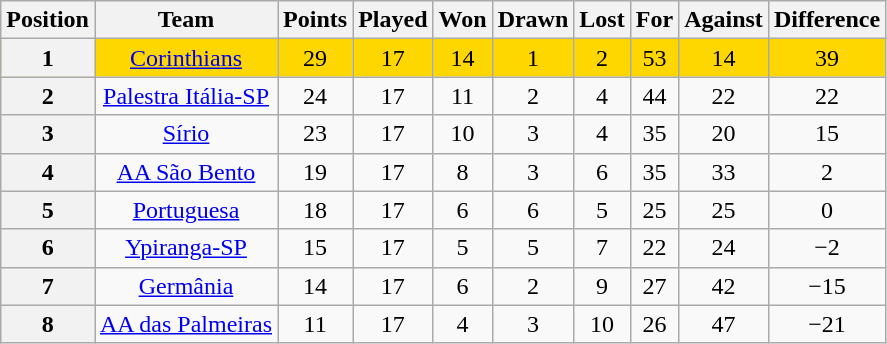<table class="wikitable" style="text-align:center">
<tr>
<th>Position</th>
<th>Team</th>
<th>Points</th>
<th>Played</th>
<th>Won</th>
<th>Drawn</th>
<th>Lost</th>
<th>For</th>
<th>Against</th>
<th>Difference</th>
</tr>
<tr style="background: gold;">
<th>1</th>
<td><a href='#'>Corinthians</a></td>
<td>29</td>
<td>17</td>
<td>14</td>
<td>1</td>
<td>2</td>
<td>53</td>
<td>14</td>
<td>39</td>
</tr>
<tr>
<th>2</th>
<td><a href='#'>Palestra Itália-SP</a></td>
<td>24</td>
<td>17</td>
<td>11</td>
<td>2</td>
<td>4</td>
<td>44</td>
<td>22</td>
<td>22</td>
</tr>
<tr>
<th>3</th>
<td><a href='#'>Sírio</a></td>
<td>23</td>
<td>17</td>
<td>10</td>
<td>3</td>
<td>4</td>
<td>35</td>
<td>20</td>
<td>15</td>
</tr>
<tr>
<th>4</th>
<td><a href='#'>AA São Bento</a></td>
<td>19</td>
<td>17</td>
<td>8</td>
<td>3</td>
<td>6</td>
<td>35</td>
<td>33</td>
<td>2</td>
</tr>
<tr>
<th>5</th>
<td><a href='#'>Portuguesa</a></td>
<td>18</td>
<td>17</td>
<td>6</td>
<td>6</td>
<td>5</td>
<td>25</td>
<td>25</td>
<td>0</td>
</tr>
<tr>
<th>6</th>
<td><a href='#'>Ypiranga-SP</a></td>
<td>15</td>
<td>17</td>
<td>5</td>
<td>5</td>
<td>7</td>
<td>22</td>
<td>24</td>
<td>−2</td>
</tr>
<tr>
<th>7</th>
<td><a href='#'>Germânia</a></td>
<td>14</td>
<td>17</td>
<td>6</td>
<td>2</td>
<td>9</td>
<td>27</td>
<td>42</td>
<td>−15</td>
</tr>
<tr>
<th>8</th>
<td><a href='#'>AA das Palmeiras</a></td>
<td>11</td>
<td>17</td>
<td>4</td>
<td>3</td>
<td>10</td>
<td>26</td>
<td>47</td>
<td>−21</td>
</tr>
</table>
